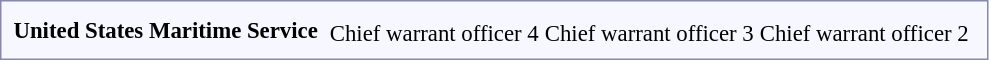<table style="border:1px solid #8888aa; background-color:#f7f8ff; padding:5px; font-size:95%; margin: 0px 12px 12px 0px; text-align:center;">
<tr>
<td rowspan=2><strong> United States Maritime Service</strong></td>
<td rowspan=2 colspan=2></td>
<td colspan=2></td>
<td colspan=2></td>
<td colspan=2></td>
<td colspan=2 rowspan=2></td>
</tr>
<tr style="text-align:center;">
<td colspan=2>Chief warrant officer 4</td>
<td colspan=2>Chief warrant officer 3</td>
<td colspan=2>Chief warrant officer 2</td>
</tr>
</table>
